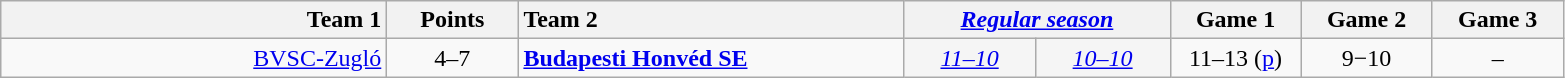<table class=wikitable style="text-align:center">
<tr>
<th style="width:250px; text-align:right;">Team 1</th>
<th style="width:80px;">Points</th>
<th style="width:250px; text-align:left;">Team 2</th>
<th colspan=2; style="width:170px;"><em><a href='#'>Regular season</a></em></th>
<th style="width:80px;">Game 1</th>
<th style="width:80px;">Game 2</th>
<th style="width:80px;">Game 3</th>
</tr>
<tr>
<td style="text-align:right;"><a href='#'>BVSC-Zugló</a></td>
<td>4–7</td>
<td style="text-align:left;"><strong><a href='#'>Budapesti Honvéd SE</a></strong></td>
<td bgcolor=#f5f5f5><em><a href='#'>11–10</a></em></td>
<td bgcolor=#f5f5f5><em><a href='#'>10–10</a></em></td>
<td>11–13 (<a href='#'>p</a>)</td>
<td>9−10</td>
<td>–</td>
</tr>
</table>
